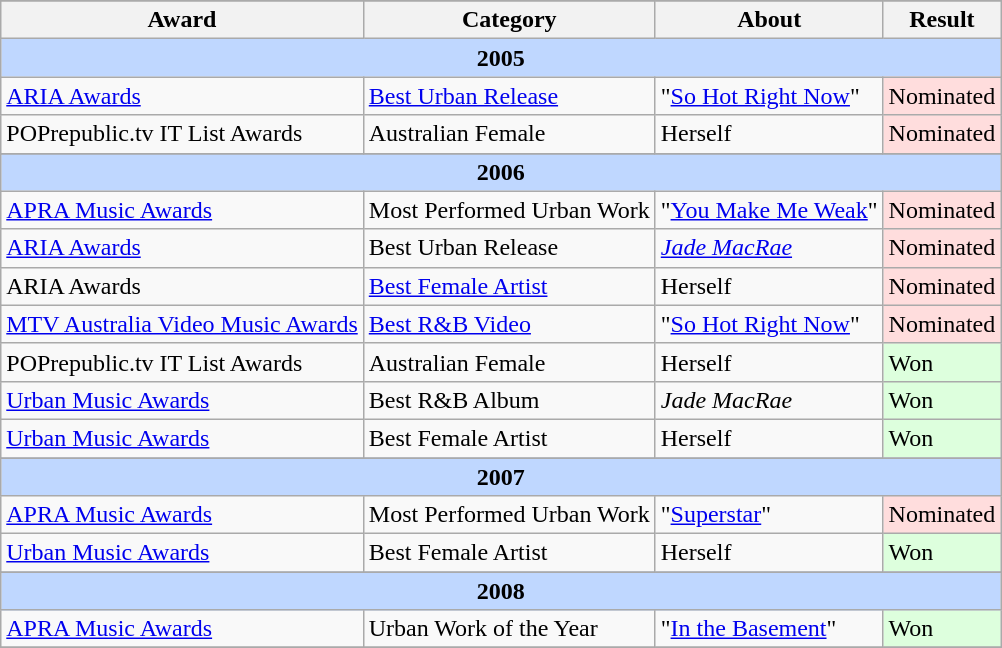<table class="wikitable">
<tr ---- bgcolor="#ebf5ff">
</tr>
<tr>
<th>Award</th>
<th>Category</th>
<th>About</th>
<th>Result</th>
</tr>
<tr ---- bgcolor="#bfd7ff">
<td colspan=5 align=center><strong>2005</strong></td>
</tr>
<tr>
<td><a href='#'>ARIA Awards</a></td>
<td><a href='#'>Best Urban Release</a></td>
<td>"<a href='#'>So Hot Right Now</a>"</td>
<td style="background: #ffdddd">Nominated</td>
</tr>
<tr>
<td>POPrepublic.tv IT List Awards</td>
<td>Australian Female</td>
<td>Herself</td>
<td style="background: #ffdddd">Nominated</td>
</tr>
<tr>
</tr>
<tr ---- bgcolor="#bfd7ff">
<td colspan=5 align=center><strong>2006</strong></td>
</tr>
<tr>
<td><a href='#'>APRA Music Awards</a></td>
<td>Most Performed Urban Work</td>
<td>"<a href='#'>You Make Me Weak</a>"</td>
<td style="background: #ffdddd">Nominated</td>
</tr>
<tr>
<td><a href='#'>ARIA Awards</a></td>
<td>Best Urban Release</td>
<td><em><a href='#'>Jade MacRae</a></em></td>
<td style="background: #ffdddd">Nominated</td>
</tr>
<tr>
<td>ARIA Awards</td>
<td><a href='#'>Best Female Artist</a></td>
<td>Herself</td>
<td style="background: #ffdddd">Nominated</td>
</tr>
<tr>
<td><a href='#'>MTV Australia Video Music Awards</a></td>
<td><a href='#'>Best R&B Video</a></td>
<td>"<a href='#'>So Hot Right Now</a>"</td>
<td style="background: #ffdddd">Nominated</td>
</tr>
<tr>
<td>POPrepublic.tv IT List Awards</td>
<td>Australian Female</td>
<td>Herself</td>
<td style="background: #ddffdd">Won</td>
</tr>
<tr>
<td><a href='#'>Urban Music Awards</a></td>
<td>Best R&B Album</td>
<td><em>Jade MacRae</em></td>
<td style="background: #ddffdd">Won</td>
</tr>
<tr>
<td><a href='#'>Urban Music Awards</a></td>
<td>Best Female Artist</td>
<td>Herself</td>
<td style="background: #ddffdd">Won</td>
</tr>
<tr>
</tr>
<tr ---- bgcolor="#bfd7ff">
<td colspan=5 align=center><strong>2007</strong></td>
</tr>
<tr>
<td><a href='#'>APRA Music Awards</a></td>
<td>Most Performed Urban Work</td>
<td>"<a href='#'>Superstar</a>"</td>
<td style="background: #ffdddd">Nominated</td>
</tr>
<tr>
<td><a href='#'>Urban Music Awards</a></td>
<td>Best Female Artist</td>
<td>Herself</td>
<td style="background: #ddffdd">Won</td>
</tr>
<tr>
</tr>
<tr ---- bgcolor="#bfd7ff">
<td colspan=5 align=center><strong>2008</strong></td>
</tr>
<tr>
<td><a href='#'>APRA Music Awards</a></td>
<td>Urban Work of the Year</td>
<td>"<a href='#'>In the Basement</a>"</td>
<td style="background: #ddffdd">Won</td>
</tr>
<tr>
</tr>
</table>
